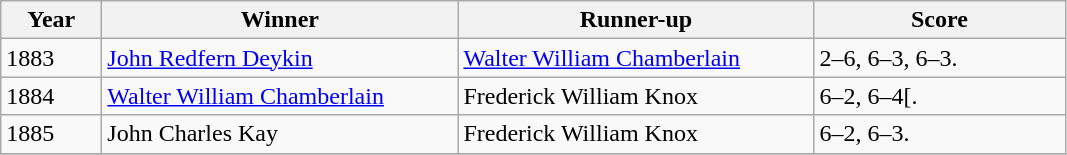<table class="wikitable">
<tr>
<th style="width:60px;">Year</th>
<th style="width:230px;">Winner</th>
<th style="width:230px;">Runner-up</th>
<th style="width:160px;">Score</th>
</tr>
<tr>
<td>1883</td>
<td> <a href='#'>John Redfern Deykin</a></td>
<td> <a href='#'>Walter William Chamberlain</a></td>
<td>2–6, 6–3, 6–3.</td>
</tr>
<tr>
<td>1884</td>
<td> <a href='#'>Walter William Chamberlain</a></td>
<td> Frederick William Knox</td>
<td>6–2, 6–4[.</td>
</tr>
<tr>
<td>1885</td>
<td> John Charles Kay</td>
<td> Frederick William Knox</td>
<td>6–2, 6–3.</td>
</tr>
<tr>
</tr>
</table>
